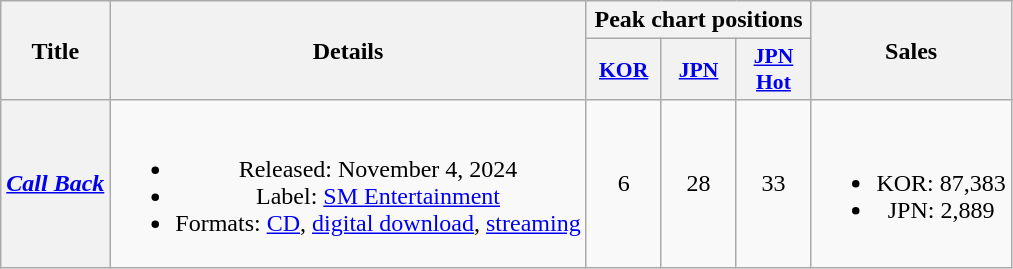<table class="wikitable plainrowheaders" style="text-align:center">
<tr>
<th scope="col" rowspan="2">Title</th>
<th scope="col" rowspan="2">Details</th>
<th scope="col" colspan="3">Peak chart positions</th>
<th scope="col" rowspan="2">Sales</th>
</tr>
<tr>
<th scope="col" style="width:3em;font-size:90%"><a href='#'>KOR</a><br></th>
<th scope="col" style="width:3em;font-size:90%"><a href='#'>JPN</a><br></th>
<th scope="col" style="width:3em;font-size:90%"><a href='#'>JPN<br>Hot</a><br></th>
</tr>
<tr>
<th scope="row"><em><a href='#'>Call Back</a></em></th>
<td><br><ul><li>Released: November 4, 2024</li><li>Label: <a href='#'>SM Entertainment</a></li><li>Formats: <a href='#'>CD</a>, <a href='#'>digital download</a>, <a href='#'>streaming</a></li></ul></td>
<td>6</td>
<td>28</td>
<td>33</td>
<td><br><ul><li>KOR: 87,383</li><li>JPN: 2,889</li></ul></td>
</tr>
</table>
